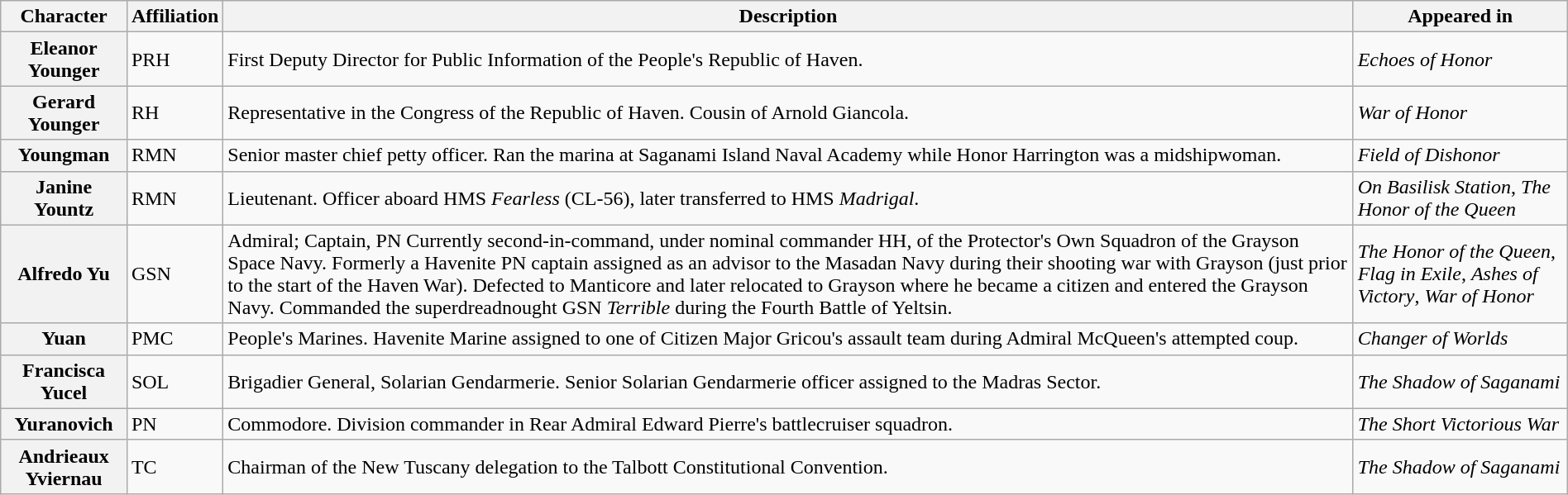<table class="wikitable" style="width: 100%">
<tr>
<th>Character</th>
<th>Affiliation</th>
<th>Description</th>
<th>Appeared in</th>
</tr>
<tr>
<th>Eleanor Younger</th>
<td>PRH</td>
<td>First Deputy Director for Public Information of the People's Republic of Haven.</td>
<td><em>Echoes of Honor</em></td>
</tr>
<tr>
<th>Gerard Younger</th>
<td>RH</td>
<td>Representative in the Congress of the Republic of Haven. Cousin of Arnold Giancola.</td>
<td><em>War of Honor</em></td>
</tr>
<tr>
<th>Youngman</th>
<td>RMN</td>
<td>Senior master chief petty officer. Ran the marina at Saganami Island Naval Academy while Honor Harrington was a midshipwoman.</td>
<td><em>Field of Dishonor</em></td>
</tr>
<tr>
<th>Janine Yountz</th>
<td>RMN</td>
<td>Lieutenant. Officer aboard HMS <em>Fearless</em> (CL-56), later transferred to HMS <em>Madrigal</em>.</td>
<td><em>On Basilisk Station</em>, <em>The Honor of the Queen</em></td>
</tr>
<tr>
<th>Alfredo Yu</th>
<td>GSN</td>
<td>Admiral; Captain, PN Currently second-in-command, under nominal commander HH, of the Protector's Own Squadron of the Grayson Space Navy. Formerly a Havenite PN captain assigned as an advisor to the Masadan Navy during their shooting war with Grayson (just prior to the start of the Haven War). Defected to Manticore and later relocated to Grayson where he became a citizen and entered the Grayson Navy. Commanded the superdreadnought GSN <em>Terrible</em> during the Fourth Battle of Yeltsin.</td>
<td><em>The Honor of the Queen</em>, <em>Flag in Exile</em>, <em>Ashes of Victory</em>, <em>War of Honor</em></td>
</tr>
<tr>
<th>Yuan</th>
<td>PMC</td>
<td>People's Marines. Havenite Marine assigned to one of Citizen Major Gricou's assault team during Admiral McQueen's attempted coup.</td>
<td><em>Changer of Worlds</em></td>
</tr>
<tr>
<th>Francisca Yucel</th>
<td>SOL</td>
<td>Brigadier General, Solarian Gendarmerie. Senior Solarian Gendarmerie officer assigned to the Madras Sector.</td>
<td><em>The Shadow of Saganami</em></td>
</tr>
<tr>
<th>Yuranovich</th>
<td>PN</td>
<td>Commodore. Division commander in Rear Admiral Edward Pierre's battlecruiser squadron.</td>
<td><em>The Short Victorious War</em></td>
</tr>
<tr>
<th>Andrieaux Yviernau</th>
<td>TC</td>
<td>Chairman of the New Tuscany delegation to the Talbott Constitutional Convention.</td>
<td><em>The Shadow of Saganami</em></td>
</tr>
</table>
